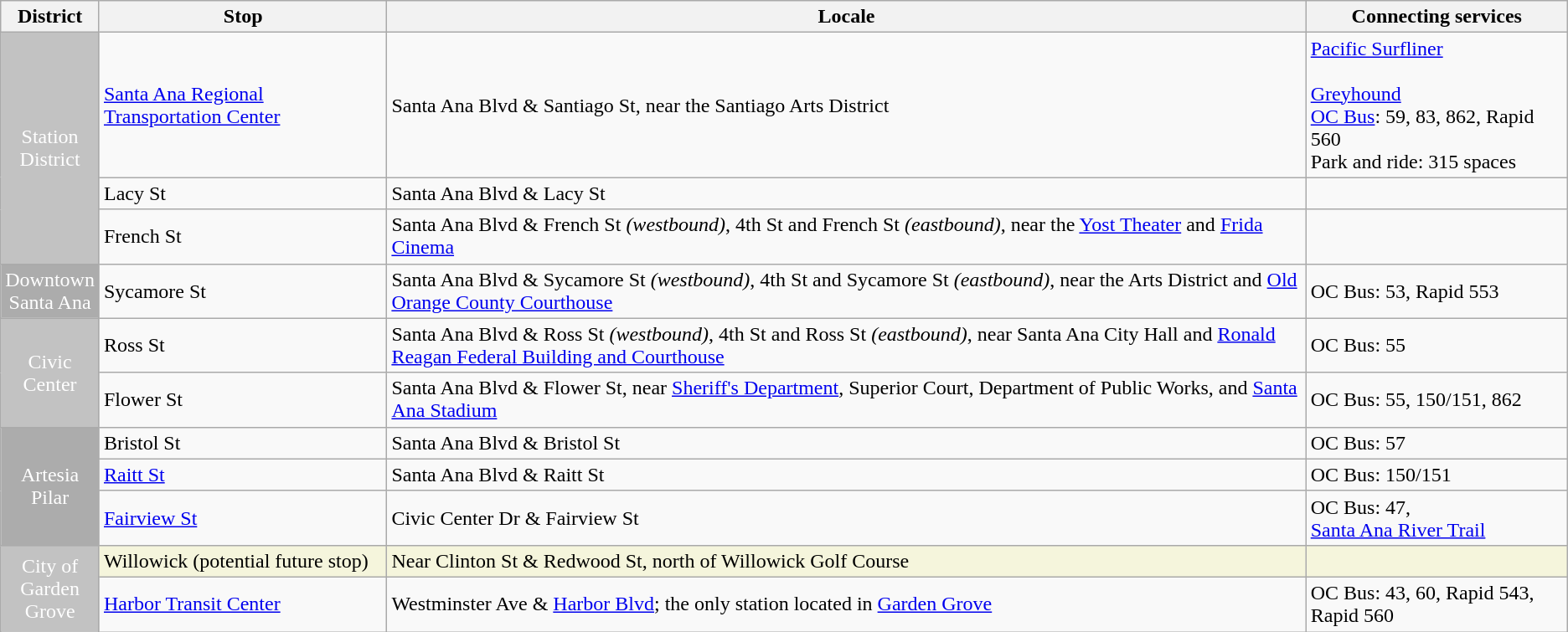<table class="wikitable" border = "1">
<tr>
<th width="8em">District</th>
<th>Stop</th>
<th>Locale</th>
<th>Connecting services</th>
</tr>
<tr>
<td rowspan="3" bgcolor="#c2c2c2" style="color:white; text-align:center;">Station District</td>
<td><a href='#'>Santa Ana Regional Transportation Center</a></td>
<td>Santa Ana Blvd & Santiago St, near the Santiago Arts District</td>
<td><a href='#'>Pacific Surfliner</a><br>  <br> <a href='#'>Greyhound</a><br> <a href='#'>OC Bus</a>: 59, 83, 862, Rapid 560<br>Park and ride: 315 spaces</td>
</tr>
<tr>
<td>Lacy St</td>
<td>Santa Ana Blvd & Lacy St</td>
<td></td>
</tr>
<tr>
<td>French St</td>
<td>Santa Ana Blvd & French St <em>(westbound)</em>, 4th St and French St <em>(eastbound)</em>, near the <a href='#'>Yost Theater</a> and <a href='#'>Frida Cinema</a></td>
<td></td>
</tr>
<tr>
<td bgcolor="#acacac" style="color:white; text-align:center;">Downtown<br>Santa Ana</td>
<td>Sycamore St</td>
<td>Santa Ana Blvd & Sycamore St <em>(westbound)</em>, 4th St and Sycamore St <em>(eastbound)</em>, near the Arts District and <a href='#'>Old Orange County Courthouse</a></td>
<td> OC Bus: 53, Rapid 553</td>
</tr>
<tr>
<td rowspan="2" bgcolor="#c2c2c2" style="color:white; text-align:center;">Civic<br>Center</td>
<td>Ross St</td>
<td>Santa Ana Blvd & Ross St <em>(westbound)</em>, 4th St and Ross St <em>(eastbound)</em>, near Santa Ana City Hall and <a href='#'>Ronald Reagan Federal Building and Courthouse</a></td>
<td> OC Bus: 55</td>
</tr>
<tr>
<td>Flower St</td>
<td>Santa Ana Blvd & Flower St, near <a href='#'>Sheriff's Department</a>, Superior Court, Department of Public Works, and <a href='#'>Santa Ana Stadium</a></td>
<td> OC Bus: 55, 150/151, 862</td>
</tr>
<tr>
<td bgcolor="#acacac" rowspan="3" style="color:white; text-align:center;">Artesia<br>Pilar</td>
<td>Bristol St</td>
<td>Santa Ana Blvd & Bristol St</td>
<td> OC Bus: 57</td>
</tr>
<tr>
<td><a href='#'>Raitt St</a></td>
<td>Santa Ana Blvd & Raitt St</td>
<td> OC Bus: 150/151</td>
</tr>
<tr>
<td><a href='#'>Fairview St</a></td>
<td>Civic Center Dr & Fairview St</td>
<td> OC Bus: 47, <br> <a href='#'>Santa Ana River Trail</a></td>
</tr>
<tr>
<td bgcolor="#c2c2c2" rowspan="2" style="color:white; text-align:center;">City of Garden Grove</td>
<td bgcolor="#F5F5DC">Willowick (potential future stop)</td>
<td bgcolor="#F5F5DC">Near Clinton St & Redwood St, north of Willowick Golf Course</td>
<td bgcolor="#F5F5DC"></td>
</tr>
<tr>
<td><a href='#'>Harbor Transit Center</a></td>
<td>Westminster Ave & <a href='#'>Harbor Blvd</a>; the only station located in <a href='#'>Garden Grove</a></td>
<td> OC Bus: 43, 60, Rapid 543, Rapid 560</td>
</tr>
</table>
